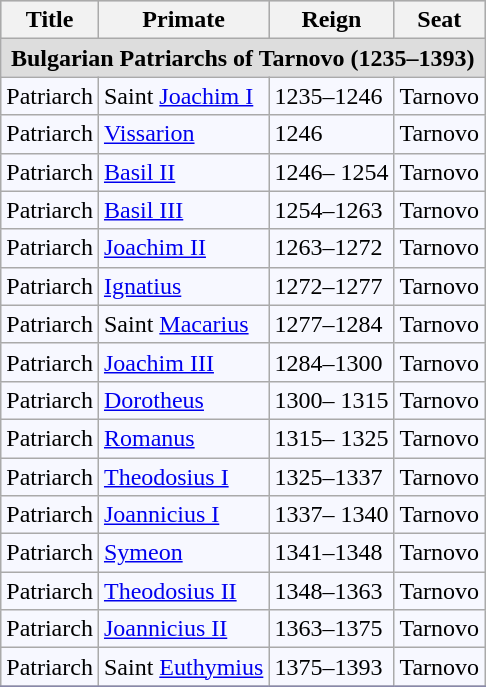<table class="wikitable" style="border:1px solid #8888aa; background-color:#f7f8ff; padding:2px; font-size:100%;">
<tr bgcolor="#CCCCCC" align="center">
<th>Title</th>
<th>Primate</th>
<th>Reign</th>
<th>Seat</th>
</tr>
<tr bgcolor="#DDDDDD" align="center">
<td colspan=6><strong>Bulgarian Patriarchs of Tarnovo (1235–1393)</strong></td>
</tr>
<tr>
<td>Patriarch</td>
<td>Saint <a href='#'>Joachim I</a></td>
<td>1235–1246</td>
<td>Tarnovo</td>
</tr>
<tr>
<td>Patriarch</td>
<td><a href='#'>Vissarion</a></td>
<td> 1246</td>
<td>Tarnovo</td>
</tr>
<tr>
<td>Patriarch</td>
<td><a href='#'>Basil II</a></td>
<td>1246– 1254</td>
<td>Tarnovo</td>
</tr>
<tr>
<td>Patriarch</td>
<td><a href='#'>Basil III</a></td>
<td> 1254–1263</td>
<td>Tarnovo</td>
</tr>
<tr>
<td>Patriarch</td>
<td><a href='#'>Joachim II</a></td>
<td>1263–1272</td>
<td>Tarnovo</td>
</tr>
<tr>
<td>Patriarch</td>
<td><a href='#'>Ignatius</a></td>
<td>1272–1277</td>
<td>Tarnovo</td>
</tr>
<tr>
<td>Patriarch</td>
<td>Saint <a href='#'>Macarius</a></td>
<td>1277–1284</td>
<td>Tarnovo</td>
</tr>
<tr>
<td>Patriarch</td>
<td><a href='#'>Joachim III</a></td>
<td>1284–1300</td>
<td>Tarnovo</td>
</tr>
<tr>
<td>Patriarch</td>
<td><a href='#'>Dorotheus</a></td>
<td>1300– 1315</td>
<td>Tarnovo</td>
</tr>
<tr>
<td>Patriarch</td>
<td><a href='#'>Romanus</a></td>
<td> 1315– 1325</td>
<td>Tarnovo</td>
</tr>
<tr>
<td>Patriarch</td>
<td><a href='#'>Theodosius I</a></td>
<td> 1325–1337</td>
<td>Tarnovo</td>
</tr>
<tr>
<td>Patriarch</td>
<td><a href='#'>Joannicius I</a></td>
<td>1337– 1340</td>
<td>Tarnovo</td>
</tr>
<tr>
<td>Patriarch</td>
<td><a href='#'>Symeon</a></td>
<td> 1341–1348</td>
<td>Tarnovo</td>
</tr>
<tr>
<td>Patriarch</td>
<td><a href='#'>Theodosius II</a></td>
<td>1348–1363</td>
<td>Tarnovo</td>
</tr>
<tr>
<td>Patriarch</td>
<td><a href='#'>Joannicius II</a></td>
<td>1363–1375</td>
<td>Tarnovo</td>
</tr>
<tr>
<td>Patriarch</td>
<td>Saint <a href='#'>Euthymius</a></td>
<td>1375–1393</td>
<td>Tarnovo</td>
</tr>
<tr>
</tr>
</table>
